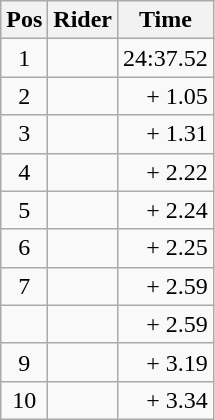<table class="wikitable">
<tr>
<th>Pos</th>
<th>Rider</th>
<th>Time</th>
</tr>
<tr valign=top>
<td align=center>1</td>
<td></td>
<td align=right>24:37.52</td>
</tr>
<tr valign=top>
<td align=center>2</td>
<td></td>
<td align=right>+ 1.05</td>
</tr>
<tr valign=top>
<td align=center>3</td>
<td></td>
<td align=right>+ 1.31</td>
</tr>
<tr valign=top>
<td align=center>4</td>
<td></td>
<td align=right>+ 2.22</td>
</tr>
<tr valign=top>
<td align=center>5</td>
<td></td>
<td align=right>+ 2.24</td>
</tr>
<tr valign=top>
<td align=center>6</td>
<td></td>
<td align=right>+ 2.25</td>
</tr>
<tr valign=top>
<td align=center>7</td>
<td></td>
<td align=right>+ 2.59</td>
</tr>
<tr valign=top>
<td align=center></td>
<td></td>
<td align=right>+ 2.59</td>
</tr>
<tr valign=top>
<td align=center>9</td>
<td></td>
<td align=right>+ 3.19</td>
</tr>
<tr valign=top>
<td align=center>10</td>
<td></td>
<td align=right>+ 3.34</td>
</tr>
</table>
